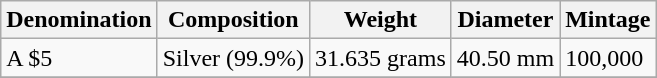<table class="wikitable sortable">
<tr>
<th>Denomination</th>
<th>Composition</th>
<th>Weight</th>
<th>Diameter</th>
<th>Mintage</th>
</tr>
<tr>
<td>A $5</td>
<td>Silver (99.9%)</td>
<td>31.635 grams</td>
<td>40.50 mm</td>
<td>100,000</td>
</tr>
<tr>
</tr>
</table>
